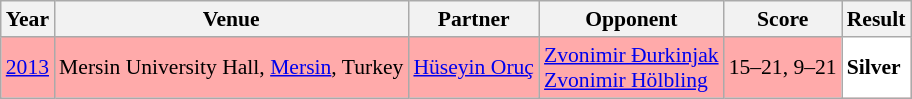<table class="sortable wikitable" style="font-size: 90%;">
<tr>
<th>Year</th>
<th>Venue</th>
<th>Partner</th>
<th>Opponent</th>
<th>Score</th>
<th>Result</th>
</tr>
<tr style="background:#FFAAAA">
<td align="center"><a href='#'>2013</a></td>
<td align="left">Mersin University Hall, <a href='#'>Mersin</a>, Turkey</td>
<td align="left"> <a href='#'>Hüseyin Oruç</a></td>
<td align="left"> <a href='#'>Zvonimir Đurkinjak</a><br> <a href='#'>Zvonimir Hölbling</a></td>
<td align="left">15–21, 9–21</td>
<td style="text-align:left; background:white"> <strong>Silver</strong></td>
</tr>
</table>
